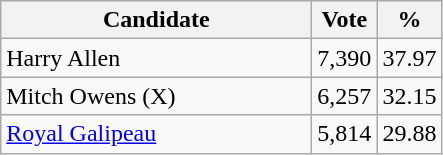<table class="wikitable">
<tr>
<th bgcolor="#DDDDFF" width="200px">Candidate</th>
<th bgcolor="#DDDDFF">Vote</th>
<th bgcolor="#DDDDFF">%</th>
</tr>
<tr>
<td>Harry Allen</td>
<td>7,390</td>
<td>37.97</td>
</tr>
<tr>
<td>Mitch Owens (X)</td>
<td>6,257</td>
<td>32.15</td>
</tr>
<tr>
<td><a href='#'>Royal Galipeau</a></td>
<td>5,814</td>
<td>29.88</td>
</tr>
</table>
